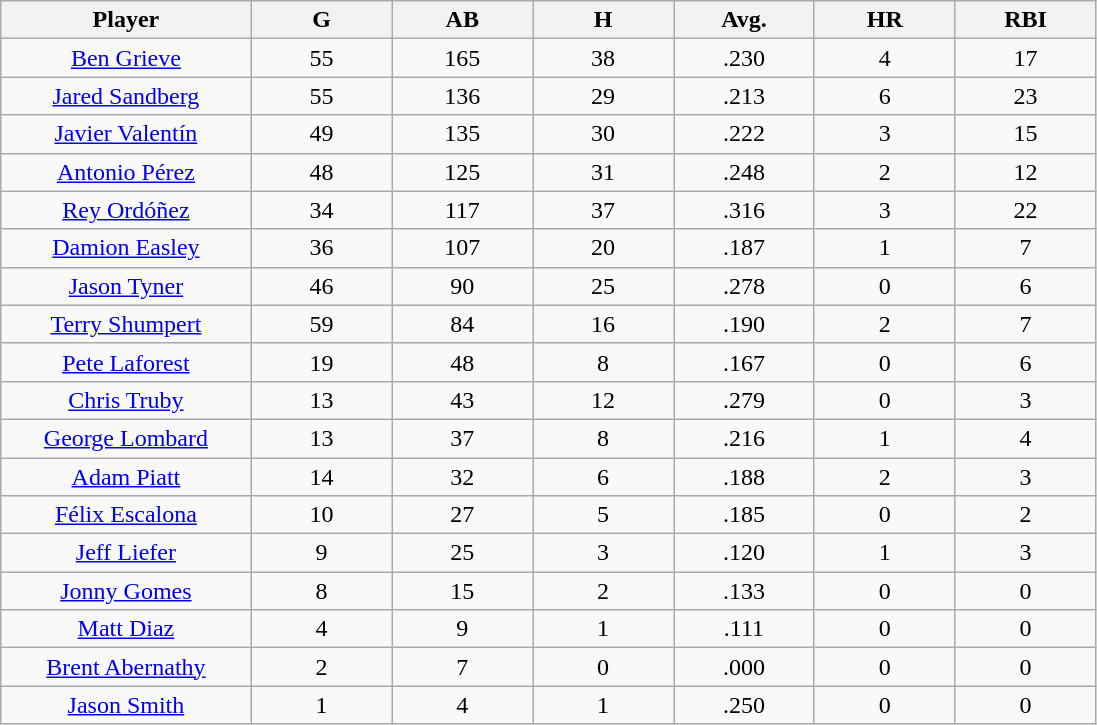<table class="wikitable sortable">
<tr>
<th bgcolor="#DDDDFF" width="16%">Player</th>
<th bgcolor="#DDDDFF" width="9%">G</th>
<th bgcolor="#DDDDFF" width="9%">AB</th>
<th bgcolor="#DDDDFF" width="9%">H</th>
<th bgcolor="#DDDDFF" width="9%">Avg.</th>
<th bgcolor="#DDDDFF" width="9%">HR</th>
<th bgcolor="#DDDDFF" width="9%">RBI</th>
</tr>
<tr align="center">
<td><a href='#'>Ben Grieve</a></td>
<td>55</td>
<td>165</td>
<td>38</td>
<td>.230</td>
<td>4</td>
<td>17</td>
</tr>
<tr align=center>
<td><a href='#'>Jared Sandberg</a></td>
<td>55</td>
<td>136</td>
<td>29</td>
<td>.213</td>
<td>6</td>
<td>23</td>
</tr>
<tr align=center>
<td><a href='#'>Javier Valentín</a></td>
<td>49</td>
<td>135</td>
<td>30</td>
<td>.222</td>
<td>3</td>
<td>15</td>
</tr>
<tr align=center>
<td><a href='#'>Antonio Pérez</a></td>
<td>48</td>
<td>125</td>
<td>31</td>
<td>.248</td>
<td>2</td>
<td>12</td>
</tr>
<tr align=center>
<td><a href='#'>Rey Ordóñez</a></td>
<td>34</td>
<td>117</td>
<td>37</td>
<td>.316</td>
<td>3</td>
<td>22</td>
</tr>
<tr align=center>
<td><a href='#'>Damion Easley</a></td>
<td>36</td>
<td>107</td>
<td>20</td>
<td>.187</td>
<td>1</td>
<td>7</td>
</tr>
<tr align=center>
<td><a href='#'>Jason Tyner</a></td>
<td>46</td>
<td>90</td>
<td>25</td>
<td>.278</td>
<td>0</td>
<td>6</td>
</tr>
<tr align=center>
<td><a href='#'>Terry Shumpert</a></td>
<td>59</td>
<td>84</td>
<td>16</td>
<td>.190</td>
<td>2</td>
<td>7</td>
</tr>
<tr align=center>
<td><a href='#'>Pete Laforest</a></td>
<td>19</td>
<td>48</td>
<td>8</td>
<td>.167</td>
<td>0</td>
<td>6</td>
</tr>
<tr align=center>
<td><a href='#'>Chris Truby</a></td>
<td>13</td>
<td>43</td>
<td>12</td>
<td>.279</td>
<td>0</td>
<td>3</td>
</tr>
<tr align=center>
<td><a href='#'>George Lombard</a></td>
<td>13</td>
<td>37</td>
<td>8</td>
<td>.216</td>
<td>1</td>
<td>4</td>
</tr>
<tr align=center>
<td><a href='#'>Adam Piatt</a></td>
<td>14</td>
<td>32</td>
<td>6</td>
<td>.188</td>
<td>2</td>
<td>3</td>
</tr>
<tr align=center>
<td><a href='#'>Félix Escalona</a></td>
<td>10</td>
<td>27</td>
<td>5</td>
<td>.185</td>
<td>0</td>
<td>2</td>
</tr>
<tr align=center>
<td><a href='#'>Jeff Liefer</a></td>
<td>9</td>
<td>25</td>
<td>3</td>
<td>.120</td>
<td>1</td>
<td>3</td>
</tr>
<tr align=center>
<td><a href='#'>Jonny Gomes</a></td>
<td>8</td>
<td>15</td>
<td>2</td>
<td>.133</td>
<td>0</td>
<td>0</td>
</tr>
<tr align=center>
<td><a href='#'>Matt Diaz</a></td>
<td>4</td>
<td>9</td>
<td>1</td>
<td>.111</td>
<td>0</td>
<td>0</td>
</tr>
<tr align=center>
<td><a href='#'>Brent Abernathy</a></td>
<td>2</td>
<td>7</td>
<td>0</td>
<td>.000</td>
<td>0</td>
<td>0</td>
</tr>
<tr align=center>
<td><a href='#'>Jason Smith</a></td>
<td>1</td>
<td>4</td>
<td>1</td>
<td>.250</td>
<td>0</td>
<td>0</td>
</tr>
</table>
